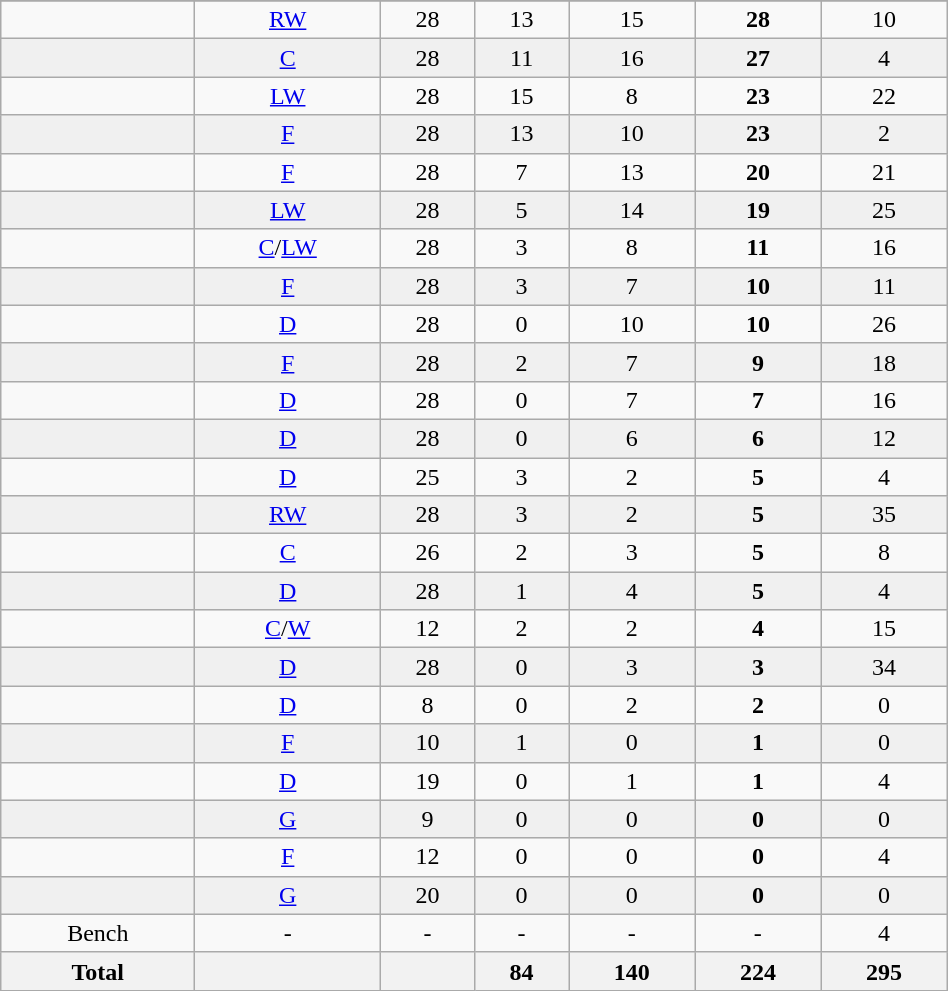<table class="wikitable sortable" width ="50%">
<tr align="center">
</tr>
<tr align="center" bgcolor="">
<td></td>
<td><a href='#'>RW</a></td>
<td>28</td>
<td>13</td>
<td>15</td>
<td><strong>28</strong></td>
<td>10</td>
</tr>
<tr align="center" bgcolor="f0f0f0">
<td></td>
<td><a href='#'>C</a></td>
<td>28</td>
<td>11</td>
<td>16</td>
<td><strong>27</strong></td>
<td>4</td>
</tr>
<tr align="center" bgcolor="">
<td></td>
<td><a href='#'>LW</a></td>
<td>28</td>
<td>15</td>
<td>8</td>
<td><strong>23</strong></td>
<td>22</td>
</tr>
<tr align="center" bgcolor="f0f0f0">
<td></td>
<td><a href='#'>F</a></td>
<td>28</td>
<td>13</td>
<td>10</td>
<td><strong>23</strong></td>
<td>2</td>
</tr>
<tr align="center" bgcolor="">
<td></td>
<td><a href='#'>F</a></td>
<td>28</td>
<td>7</td>
<td>13</td>
<td><strong>20</strong></td>
<td>21</td>
</tr>
<tr align="center" bgcolor="f0f0f0">
<td></td>
<td><a href='#'>LW</a></td>
<td>28</td>
<td>5</td>
<td>14</td>
<td><strong>19</strong></td>
<td>25</td>
</tr>
<tr align="center" bgcolor="">
<td></td>
<td><a href='#'>C</a>/<a href='#'>LW</a></td>
<td>28</td>
<td>3</td>
<td>8</td>
<td><strong>11</strong></td>
<td>16</td>
</tr>
<tr align="center" bgcolor="f0f0f0">
<td></td>
<td><a href='#'>F</a></td>
<td>28</td>
<td>3</td>
<td>7</td>
<td><strong>10</strong></td>
<td>11</td>
</tr>
<tr align="center" bgcolor="">
<td></td>
<td><a href='#'>D</a></td>
<td>28</td>
<td>0</td>
<td>10</td>
<td><strong>10</strong></td>
<td>26</td>
</tr>
<tr align="center" bgcolor="f0f0f0">
<td></td>
<td><a href='#'>F</a></td>
<td>28</td>
<td>2</td>
<td>7</td>
<td><strong>9</strong></td>
<td>18</td>
</tr>
<tr align="center" bgcolor="">
<td></td>
<td><a href='#'>D</a></td>
<td>28</td>
<td>0</td>
<td>7</td>
<td><strong>7</strong></td>
<td>16</td>
</tr>
<tr align="center" bgcolor="f0f0f0">
<td></td>
<td><a href='#'>D</a></td>
<td>28</td>
<td>0</td>
<td>6</td>
<td><strong>6</strong></td>
<td>12</td>
</tr>
<tr align="center" bgcolor="">
<td></td>
<td><a href='#'>D</a></td>
<td>25</td>
<td>3</td>
<td>2</td>
<td><strong>5</strong></td>
<td>4</td>
</tr>
<tr align="center" bgcolor="f0f0f0">
<td></td>
<td><a href='#'>RW</a></td>
<td>28</td>
<td>3</td>
<td>2</td>
<td><strong>5</strong></td>
<td>35</td>
</tr>
<tr align="center" bgcolor="">
<td></td>
<td><a href='#'>C</a></td>
<td>26</td>
<td>2</td>
<td>3</td>
<td><strong>5</strong></td>
<td>8</td>
</tr>
<tr align="center" bgcolor="f0f0f0">
<td></td>
<td><a href='#'>D</a></td>
<td>28</td>
<td>1</td>
<td>4</td>
<td><strong>5</strong></td>
<td>4</td>
</tr>
<tr align="center" bgcolor="">
<td></td>
<td><a href='#'>C</a>/<a href='#'>W</a></td>
<td>12</td>
<td>2</td>
<td>2</td>
<td><strong>4</strong></td>
<td>15</td>
</tr>
<tr align="center" bgcolor="f0f0f0">
<td></td>
<td><a href='#'>D</a></td>
<td>28</td>
<td>0</td>
<td>3</td>
<td><strong>3</strong></td>
<td>34</td>
</tr>
<tr align="center" bgcolor="">
<td></td>
<td><a href='#'>D</a></td>
<td>8</td>
<td>0</td>
<td>2</td>
<td><strong>2</strong></td>
<td>0</td>
</tr>
<tr align="center" bgcolor="f0f0f0">
<td></td>
<td><a href='#'>F</a></td>
<td>10</td>
<td>1</td>
<td>0</td>
<td><strong>1</strong></td>
<td>0</td>
</tr>
<tr align="center" bgcolor="">
<td></td>
<td><a href='#'>D</a></td>
<td>19</td>
<td>0</td>
<td>1</td>
<td><strong>1</strong></td>
<td>4</td>
</tr>
<tr align="center" bgcolor="f0f0f0">
<td></td>
<td><a href='#'>G</a></td>
<td>9</td>
<td>0</td>
<td>0</td>
<td><strong>0</strong></td>
<td>0</td>
</tr>
<tr align="center" bgcolor="">
<td></td>
<td><a href='#'>F</a></td>
<td>12</td>
<td>0</td>
<td>0</td>
<td><strong>0</strong></td>
<td>4</td>
</tr>
<tr align="center" bgcolor="f0f0f0">
<td></td>
<td><a href='#'>G</a></td>
<td>20</td>
<td>0</td>
<td>0</td>
<td><strong>0</strong></td>
<td>0</td>
</tr>
<tr align="center" bgcolor="">
<td>Bench</td>
<td>-</td>
<td>-</td>
<td>-</td>
<td>-</td>
<td>-</td>
<td>4</td>
</tr>
<tr>
<th>Total</th>
<th></th>
<th></th>
<th>84</th>
<th>140</th>
<th>224</th>
<th>295</th>
</tr>
</table>
